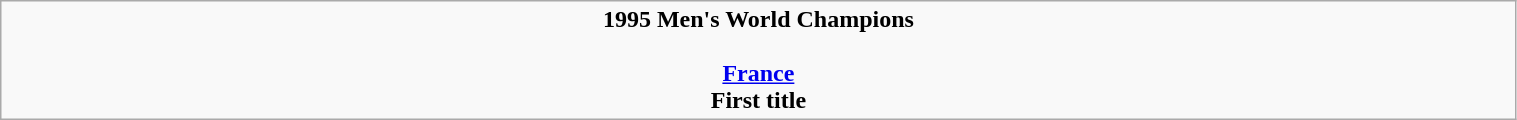<table class="wikitable" style="width: 80%;">
<tr style="text-align: center;">
<td><strong>1995 Men's World Champions</strong><br><br><strong><a href='#'>France</a></strong><br><strong>First title</strong></td>
</tr>
</table>
